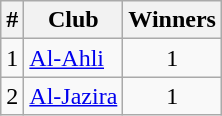<table class="wikitable">
<tr>
<th>#</th>
<th>Club</th>
<th>Winners</th>
</tr>
<tr>
<td>1</td>
<td><a href='#'>Al-Ahli</a></td>
<td align="center">1</td>
</tr>
<tr>
<td>2</td>
<td><a href='#'>Al-Jazira</a></td>
<td align="center">1</td>
</tr>
</table>
